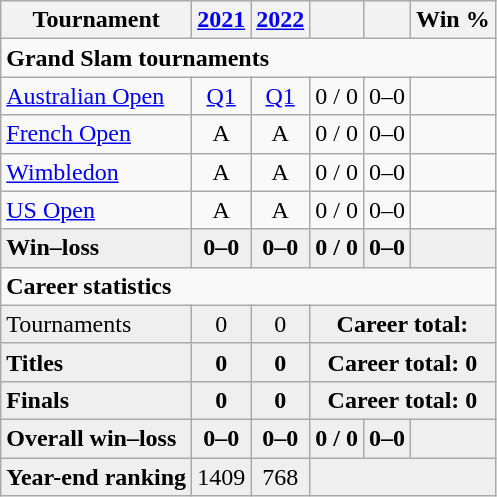<table class="wikitable nowrap" style="text-align:center;">
<tr>
<th>Tournament</th>
<th><a href='#'>2021</a></th>
<th><a href='#'>2022</a></th>
<th></th>
<th></th>
<th>Win %</th>
</tr>
<tr>
<td colspan="6" align="left"><strong>Grand Slam tournaments</strong></td>
</tr>
<tr>
<td align=left><a href='#'>Australian Open</a></td>
<td><a href='#'>Q1</a></td>
<td><a href='#'>Q1</a></td>
<td>0 / 0</td>
<td>0–0</td>
<td></td>
</tr>
<tr>
<td align=left><a href='#'>French Open</a></td>
<td>A</td>
<td>A</td>
<td>0 / 0</td>
<td>0–0</td>
<td></td>
</tr>
<tr>
<td align=left><a href='#'>Wimbledon</a></td>
<td>A</td>
<td>A</td>
<td>0 / 0</td>
<td>0–0</td>
<td></td>
</tr>
<tr>
<td align=left><a href='#'>US Open</a></td>
<td>A</td>
<td>A</td>
<td>0 / 0</td>
<td>0–0</td>
<td></td>
</tr>
<tr style="font-weight:bold; background:#efefef;">
<td style=text-align:left>Win–loss</td>
<td>0–0</td>
<td>0–0</td>
<td>0 / 0</td>
<td>0–0</td>
<td></td>
</tr>
<tr>
<td colspan="6" style="text-align:left;"><strong>Career statistics</strong></td>
</tr>
<tr style="background:#efefef;">
<td style="text-align:left">Tournaments</td>
<td>0</td>
<td>0</td>
<td colspan="3"><strong>Career total: </strong></td>
</tr>
<tr style="font-weight:bold; background:#efefef;">
<td align="left">Titles</td>
<td>0</td>
<td>0</td>
<td colspan="3"><strong>Career total:</strong> <strong>0</strong></td>
</tr>
<tr style="font-weight:bold; background:#efefef;">
<td align="left">Finals</td>
<td>0</td>
<td>0</td>
<td colspan="3"><strong>Career total:</strong> <strong>0</strong></td>
</tr>
<tr style="font-weight:bold; background:#efefef;">
<td style="text-align:left">Overall win–loss</td>
<td>0–0</td>
<td>0–0</td>
<td>0 / 0</td>
<td>0–0</td>
<td></td>
</tr>
<tr style="background:#efefef;">
<td align="left"><strong>Year-end ranking</strong></td>
<td>1409</td>
<td>768</td>
<td colspan="3"><strong> </strong></td>
</tr>
</table>
